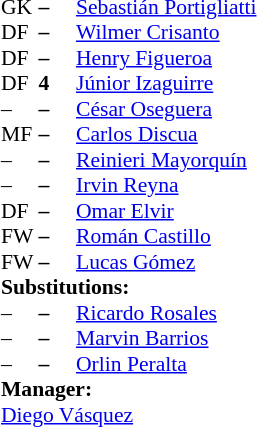<table style = "font-size: 90%" cellspacing = "0" cellpadding = "0">
<tr>
<td colspan = 4></td>
</tr>
<tr>
<th style="width:25px;"></th>
<th style="width:25px;"></th>
</tr>
<tr>
<td>GK</td>
<td><strong>–</strong></td>
<td> <a href='#'>Sebastián Portigliatti</a></td>
</tr>
<tr>
<td>DF</td>
<td><strong>–</strong></td>
<td> <a href='#'>Wilmer Crisanto</a></td>
</tr>
<tr>
<td>DF</td>
<td><strong>–</strong></td>
<td> <a href='#'>Henry Figueroa</a></td>
</tr>
<tr>
<td>DF</td>
<td><strong>4</strong></td>
<td> <a href='#'>Júnior Izaguirre</a></td>
</tr>
<tr>
<td>–</td>
<td><strong>–</strong></td>
<td> <a href='#'>César Oseguera</a></td>
</tr>
<tr>
<td>MF</td>
<td><strong>–</strong></td>
<td> <a href='#'>Carlos Discua</a></td>
<td></td>
<td></td>
</tr>
<tr>
<td>–</td>
<td><strong>–</strong></td>
<td> <a href='#'>Reinieri Mayorquín</a></td>
<td></td>
<td></td>
</tr>
<tr>
<td>–</td>
<td><strong>–</strong></td>
<td> <a href='#'>Irvin Reyna</a></td>
<td></td>
<td></td>
</tr>
<tr>
<td>DF</td>
<td><strong>–</strong></td>
<td> <a href='#'>Omar Elvir</a></td>
</tr>
<tr>
<td>FW</td>
<td><strong>–</strong></td>
<td> <a href='#'>Román Castillo</a></td>
</tr>
<tr>
<td>FW</td>
<td><strong>–</strong></td>
<td> <a href='#'>Lucas Gómez</a></td>
</tr>
<tr>
<td colspan = 3><strong>Substitutions:</strong></td>
</tr>
<tr>
<td>–</td>
<td><strong>–</strong></td>
<td> <a href='#'>Ricardo Rosales</a></td>
<td></td>
<td></td>
</tr>
<tr>
<td>–</td>
<td><strong>–</strong></td>
<td> <a href='#'>Marvin Barrios</a></td>
<td></td>
<td></td>
</tr>
<tr>
<td>–</td>
<td><strong>–</strong></td>
<td> <a href='#'>Orlin Peralta</a></td>
<td></td>
<td></td>
</tr>
<tr>
<td colspan = 3><strong>Manager:</strong></td>
</tr>
<tr>
<td colspan = 3> <a href='#'>Diego Vásquez</a></td>
</tr>
</table>
